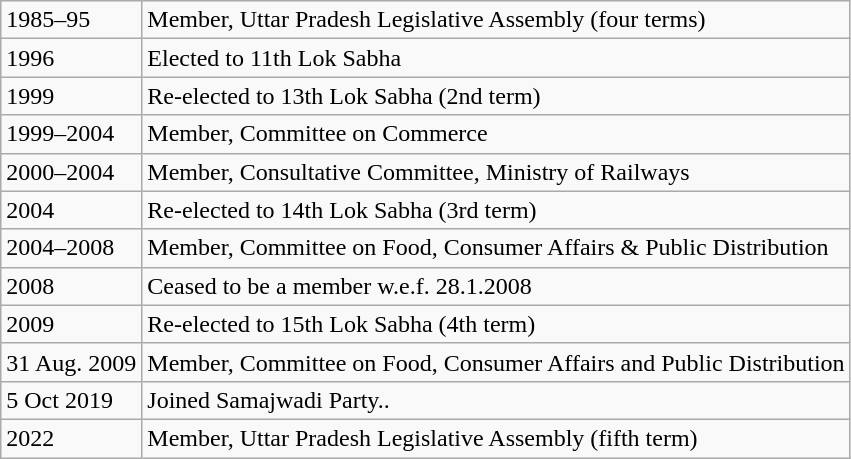<table class="wikitable">
<tr>
<td>1985–95</td>
<td>Member, Uttar Pradesh Legislative Assembly (four terms)</td>
</tr>
<tr>
<td>1996</td>
<td>Elected to 11th Lok Sabha</td>
</tr>
<tr>
<td>1999</td>
<td>Re-elected to 13th Lok Sabha (2nd term)</td>
</tr>
<tr>
<td>1999–2004</td>
<td>Member, Committee on Commerce</td>
</tr>
<tr>
<td>2000–2004</td>
<td>Member, Consultative Committee, Ministry of Railways</td>
</tr>
<tr>
<td>2004</td>
<td>Re-elected to 14th Lok Sabha (3rd term)</td>
</tr>
<tr>
<td>2004–2008</td>
<td>Member, Committee on Food, Consumer Affairs & Public Distribution</td>
</tr>
<tr>
<td>2008</td>
<td>Ceased to be a member w.e.f. 28.1.2008</td>
</tr>
<tr>
<td>2009</td>
<td>Re-elected to 15th Lok Sabha (4th term)</td>
</tr>
<tr>
<td>31 Aug. 2009</td>
<td>Member, Committee on Food, Consumer Affairs and Public Distribution</td>
</tr>
<tr>
<td>5 Oct 2019</td>
<td>Joined Samajwadi Party..</td>
</tr>
<tr>
<td>2022</td>
<td>Member, Uttar Pradesh Legislative Assembly (fifth term)</td>
</tr>
</table>
